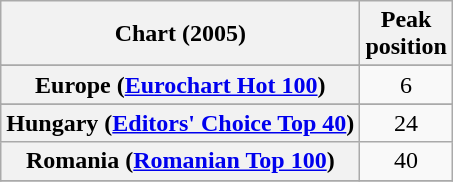<table class="wikitable sortable plainrowheaders" style="text-align:center">
<tr>
<th scope="col">Chart (2005)</th>
<th scope="col">Peak<br>position</th>
</tr>
<tr>
</tr>
<tr>
</tr>
<tr>
<th scope="row">Europe (<a href='#'>Eurochart Hot 100</a>)</th>
<td>6</td>
</tr>
<tr>
</tr>
<tr>
<th scope="row">Hungary (<a href='#'>Editors' Choice Top 40</a>)</th>
<td>24</td>
</tr>
<tr>
<th scope="row">Romania (<a href='#'>Romanian Top 100</a>)</th>
<td>40</td>
</tr>
<tr>
</tr>
</table>
